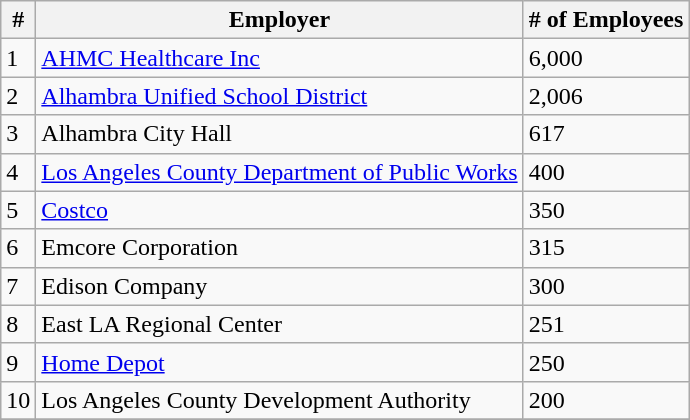<table class="wikitable">
<tr>
<th>#</th>
<th>Employer</th>
<th># of Employees</th>
</tr>
<tr>
<td>1</td>
<td><a href='#'>AHMC Healthcare Inc</a></td>
<td>6,000</td>
</tr>
<tr>
<td>2</td>
<td><a href='#'>Alhambra Unified School District</a></td>
<td>2,006</td>
</tr>
<tr>
<td>3</td>
<td>Alhambra City Hall</td>
<td>617</td>
</tr>
<tr>
<td>4</td>
<td><a href='#'>Los Angeles County Department of Public Works</a></td>
<td>400</td>
</tr>
<tr>
<td>5</td>
<td><a href='#'>Costco</a></td>
<td>350</td>
</tr>
<tr>
<td>6</td>
<td>Emcore Corporation</td>
<td>315</td>
</tr>
<tr>
<td>7</td>
<td>Edison Company</td>
<td>300</td>
</tr>
<tr>
<td>8</td>
<td>East LA Regional Center</td>
<td>251</td>
</tr>
<tr>
<td>9</td>
<td><a href='#'>Home Depot</a></td>
<td>250</td>
</tr>
<tr>
<td>10</td>
<td>Los Angeles County Development Authority</td>
<td>200</td>
</tr>
<tr>
</tr>
</table>
